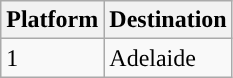<table class="wikitable">
<tr>
<th>Platform</th>
<th>Destination</th>
</tr>
<tr>
<td style="background:#"><span>1</span></td>
<td>Adelaide</td>
</tr>
</table>
